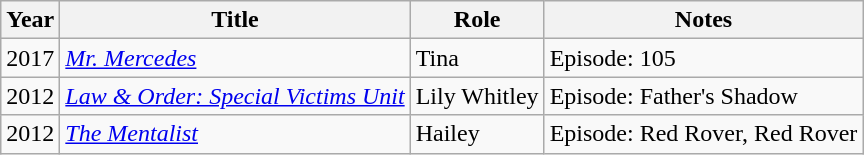<table class="wikitable">
<tr>
<th>Year</th>
<th>Title</th>
<th>Role</th>
<th>Notes</th>
</tr>
<tr>
<td>2017</td>
<td><em><a href='#'>Mr. Mercedes</a></em></td>
<td>Tina</td>
<td>Episode: 105</td>
</tr>
<tr>
<td>2012</td>
<td><em><a href='#'>Law & Order: Special Victims Unit</a></em></td>
<td>Lily Whitley</td>
<td>Episode: Father's Shadow</td>
</tr>
<tr>
<td>2012</td>
<td><em><a href='#'>The Mentalist</a></em></td>
<td>Hailey</td>
<td>Episode: Red Rover, Red Rover</td>
</tr>
</table>
